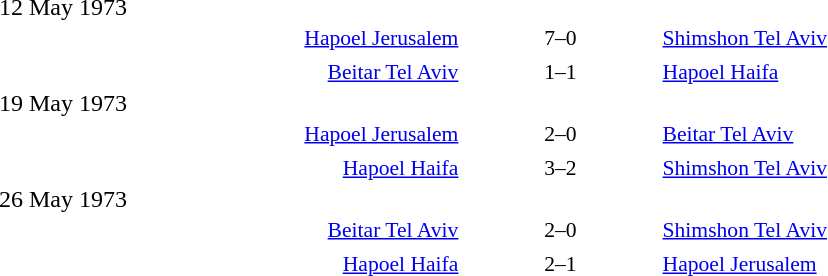<table style="width:70%;" cellspacing="1">
<tr>
<th width=35%></th>
<th width=15%></th>
<th></th>
</tr>
<tr>
<td>12 May 1973</td>
</tr>
<tr style=font-size:90%>
<td align=right><a href='#'>Hapoel Jerusalem</a></td>
<td align=center>7–0</td>
<td><a href='#'>Shimshon Tel Aviv</a></td>
</tr>
<tr>
<td></td>
</tr>
<tr style=font-size:90%>
<td align=right><a href='#'>Beitar Tel Aviv</a></td>
<td align=center>1–1</td>
<td><a href='#'>Hapoel Haifa</a></td>
</tr>
<tr>
<td>19 May 1973</td>
</tr>
<tr style=font-size:90%>
<td align=right><a href='#'>Hapoel Jerusalem</a></td>
<td align=center>2–0</td>
<td><a href='#'>Beitar Tel Aviv</a></td>
</tr>
<tr>
<td></td>
</tr>
<tr style=font-size:90%>
<td align=right><a href='#'>Hapoel Haifa</a></td>
<td align=center>3–2</td>
<td><a href='#'>Shimshon Tel Aviv</a></td>
</tr>
<tr>
<td>26 May 1973</td>
</tr>
<tr style=font-size:90%>
<td align=right><a href='#'>Beitar Tel Aviv</a></td>
<td align=center>2–0</td>
<td><a href='#'>Shimshon Tel Aviv</a></td>
</tr>
<tr>
<td></td>
</tr>
<tr style=font-size:90%>
<td align=right><a href='#'>Hapoel Haifa</a></td>
<td align=center>2–1</td>
<td><a href='#'>Hapoel Jerusalem</a></td>
</tr>
</table>
